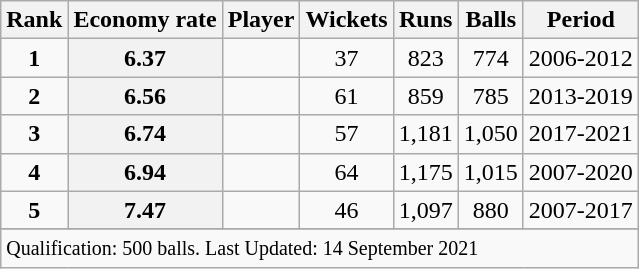<table class="wikitable plainrowheaders sortable">
<tr>
<th scope=col>Rank</th>
<th scope=col>Economy rate</th>
<th scope=col>Player</th>
<th scope=col>Wickets</th>
<th scope=col>Runs</th>
<th scope=col>Balls</th>
<th scope=col>Period</th>
</tr>
<tr>
<td align=center><strong>1</strong></td>
<th scope=row style=text-align:center;>6.37</th>
<td></td>
<td align=center>37</td>
<td align=center>823</td>
<td align=center>774</td>
<td>2006-2012</td>
</tr>
<tr>
<td align=center><strong>2</strong></td>
<th scope=row style=text-align:center;>6.56</th>
<td></td>
<td align=center>61</td>
<td align=center>859</td>
<td align=center>785</td>
<td>2013-2019</td>
</tr>
<tr>
<td align=center><strong>3</strong></td>
<th scope=row style=text-align:center;>6.74</th>
<td> </td>
<td align=center>57</td>
<td align=center>1,181</td>
<td align=center>1,050</td>
<td>2017-2021</td>
</tr>
<tr>
<td align=center><strong>4</strong></td>
<th scope=row style=text-align:center;>6.94</th>
<td></td>
<td align=center>64</td>
<td align=center>1,175</td>
<td align=center>1,015</td>
<td>2007-2020</td>
</tr>
<tr>
<td align=center><strong>5</strong></td>
<th scope=row style=text-align:center;>7.47</th>
<td></td>
<td align=center>46</td>
<td align=center>1,097</td>
<td align=center>880</td>
<td>2007-2017</td>
</tr>
<tr>
</tr>
<tr class=sortbottom>
<td colspan=7><small>Qualification: 500 balls. Last Updated: 14 September 2021</small></td>
</tr>
</table>
